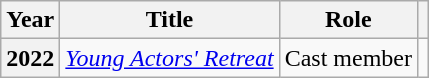<table class="wikitable plainrowheaders">
<tr>
<th scope="col">Year</th>
<th scope="col">Title</th>
<th scope="col">Role</th>
<th scope="col" class="unsortable"></th>
</tr>
<tr>
<th scope="row">2022</th>
<td><em><a href='#'>Young Actors' Retreat</a></em></td>
<td>Cast member</td>
<td style="text-align:center"></td>
</tr>
</table>
